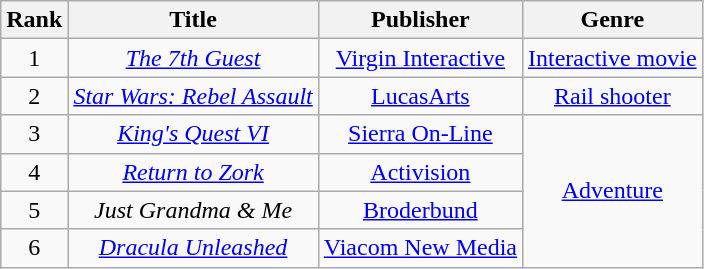<table class="wikitable sortable" style="text-align:center">
<tr>
<th>Rank</th>
<th>Title</th>
<th>Publisher</th>
<th>Genre</th>
</tr>
<tr>
<td>1</td>
<td><em><a href='#'>The 7th Guest</a></em></td>
<td><a href='#'>Virgin Interactive</a></td>
<td><a href='#'>Interactive movie</a></td>
</tr>
<tr>
<td>2</td>
<td><em><a href='#'>Star Wars: Rebel Assault</a></em></td>
<td><a href='#'>LucasArts</a></td>
<td><a href='#'>Rail shooter</a></td>
</tr>
<tr>
<td>3</td>
<td><em><a href='#'>King's Quest VI</a></em></td>
<td><a href='#'>Sierra On-Line</a></td>
<td rowspan="4"><a href='#'>Adventure</a></td>
</tr>
<tr>
<td>4</td>
<td><em><a href='#'>Return to Zork</a></em></td>
<td><a href='#'>Activision</a></td>
</tr>
<tr>
<td>5</td>
<td><em>Just Grandma & Me</em></td>
<td><a href='#'>Broderbund</a></td>
</tr>
<tr>
<td>6</td>
<td><em><a href='#'>Dracula Unleashed</a></em></td>
<td><a href='#'>Viacom New Media</a></td>
</tr>
</table>
